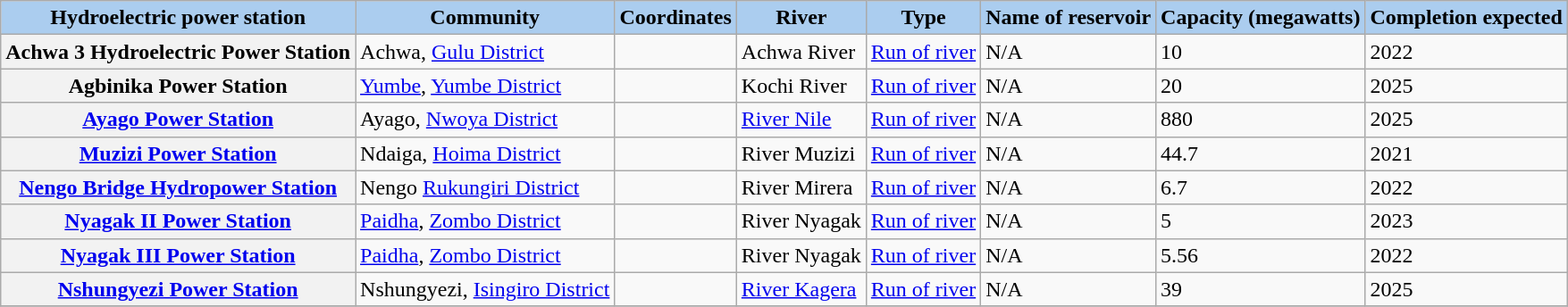<table class="wikitable sortable">
<tr>
<th style="background-color:#ABCDEF;">Hydroelectric power station</th>
<th style="background-color:#ABCDEF;">Community</th>
<th style="background-color:#ABCDEF;">Coordinates</th>
<th style="background-color:#ABCDEF;">River</th>
<th style="background-color:#ABCDEF;">Type</th>
<th style="background-color:#ABCDEF;">Name of reservoir</th>
<th data-sort-type="number" style="background-color:#ABCDEF;">Capacity (megawatts)</th>
<th style="background-color:#ABCDEF;">Completion expected</th>
</tr>
<tr>
<th>Achwa 3 Hydroelectric Power Station</th>
<td>Achwa, <a href='#'>Gulu District</a></td>
<td></td>
<td>Achwa River</td>
<td><a href='#'>Run of river</a></td>
<td>N/A</td>
<td>10</td>
<td>2022</td>
</tr>
<tr>
<th>Agbinika Power Station</th>
<td><a href='#'>Yumbe</a>, <a href='#'>Yumbe District</a></td>
<td></td>
<td>Kochi River</td>
<td><a href='#'>Run of river</a></td>
<td>N/A</td>
<td>20</td>
<td>2025</td>
</tr>
<tr>
<th><a href='#'>Ayago Power Station</a></th>
<td>Ayago, <a href='#'>Nwoya District</a></td>
<td></td>
<td><a href='#'>River Nile</a></td>
<td><a href='#'>Run of river</a></td>
<td>N/A</td>
<td>880</td>
<td>2025</td>
</tr>
<tr>
<th><a href='#'>Muzizi Power Station</a></th>
<td>Ndaiga, <a href='#'>Hoima District</a></td>
<td></td>
<td>River Muzizi</td>
<td><a href='#'>Run of river</a></td>
<td>N/A</td>
<td>44.7</td>
<td>2021</td>
</tr>
<tr>
<th><a href='#'>Nengo Bridge Hydropower Station</a></th>
<td>Nengo <a href='#'>Rukungiri District</a></td>
<td></td>
<td>River Mirera</td>
<td><a href='#'>Run of river</a></td>
<td>N/A</td>
<td>6.7</td>
<td>2022</td>
</tr>
<tr>
<th><a href='#'>Nyagak II Power Station</a></th>
<td><a href='#'>Paidha</a>, <a href='#'>Zombo District</a></td>
<td></td>
<td>River Nyagak</td>
<td><a href='#'>Run of river</a></td>
<td>N/A</td>
<td>5</td>
<td>2023</td>
</tr>
<tr>
<th><a href='#'>Nyagak III Power Station</a></th>
<td><a href='#'>Paidha</a>, <a href='#'>Zombo District</a></td>
<td></td>
<td>River Nyagak</td>
<td><a href='#'>Run of river</a></td>
<td>N/A</td>
<td>5.56</td>
<td>2022</td>
</tr>
<tr>
<th><a href='#'>Nshungyezi Power Station</a></th>
<td>Nshungyezi, <a href='#'>Isingiro District</a></td>
<td></td>
<td><a href='#'>River Kagera</a></td>
<td><a href='#'>Run of river</a></td>
<td>N/A</td>
<td>39</td>
<td>2025</td>
</tr>
<tr>
</tr>
</table>
